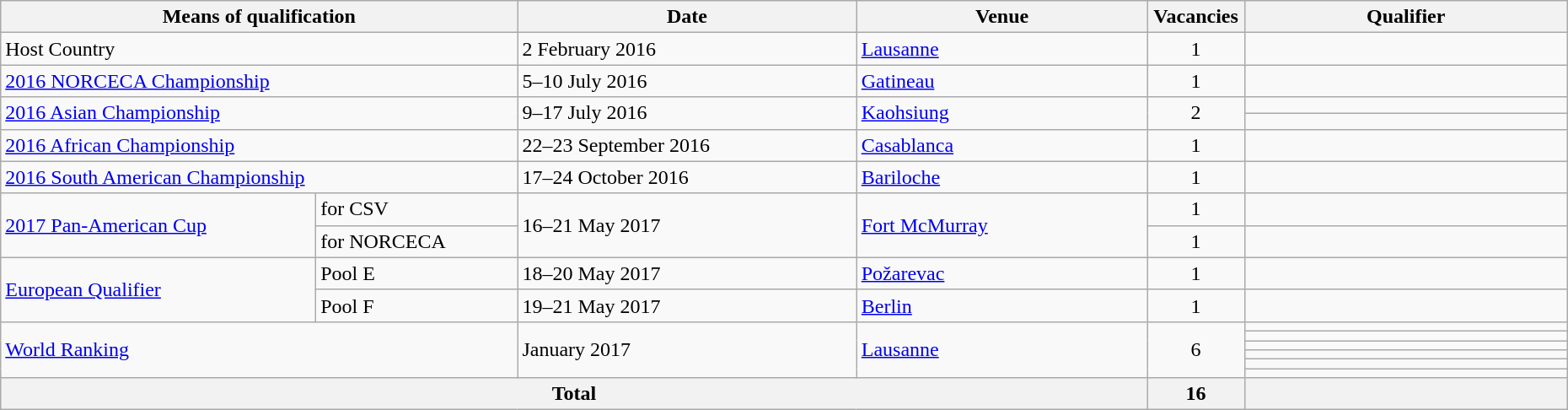<table class="wikitable">
<tr>
<th width=32% colspan="2">Means of qualification</th>
<th width=21%>Date</th>
<th width=18%>Venue</th>
<th width=6%>Vacancies</th>
<th width=20%>Qualifier</th>
</tr>
<tr>
<td colspan="2">Host Country</td>
<td>2 February 2016</td>
<td> <a href='#'>Lausanne</a></td>
<td align="center">1</td>
<td></td>
</tr>
<tr>
<td colspan="2"><a href='#'>2016 NORCECA Championship</a></td>
<td>5–10 July 2016</td>
<td> <a href='#'>Gatineau</a></td>
<td align="center">1</td>
<td></td>
</tr>
<tr>
<td colspan="2" rowspan="2"><a href='#'>2016 Asian Championship</a></td>
<td rowspan="2">9–17 July 2016</td>
<td rowspan="2"> <a href='#'>Kaohsiung</a></td>
<td rowspan="2" align="center">2</td>
<td></td>
</tr>
<tr>
<td></td>
</tr>
<tr>
<td colspan="2"><a href='#'>2016 African Championship</a></td>
<td>22–23 September 2016</td>
<td> <a href='#'>Casablanca</a></td>
<td align="center">1</td>
<td></td>
</tr>
<tr>
<td colspan="2"><a href='#'>2016 South American Championship</a></td>
<td>17–24 October 2016</td>
<td> <a href='#'>Bariloche</a></td>
<td align="center">1</td>
<td></td>
</tr>
<tr>
<td rowspan="2"><a href='#'>2017 Pan-American Cup</a></td>
<td>for CSV</td>
<td rowspan="2">16–21 May 2017</td>
<td rowspan="2"> <a href='#'>Fort McMurray</a></td>
<td align="center">1</td>
<td></td>
</tr>
<tr>
<td>for NORCECA</td>
<td align="center">1</td>
<td></td>
</tr>
<tr>
<td rowspan="2"><a href='#'>European Qualifier</a></td>
<td>Pool E</td>
<td>18–20 May 2017</td>
<td> <a href='#'>Požarevac</a></td>
<td align="center">1</td>
<td></td>
</tr>
<tr>
<td>Pool F</td>
<td>19–21 May 2017</td>
<td> <a href='#'>Berlin</a></td>
<td align="center">1</td>
<td></td>
</tr>
<tr>
<td colspan="2" rowspan="6"><a href='#'>World Ranking</a></td>
<td rowspan="6">January 2017</td>
<td rowspan="6"> <a href='#'>Lausanne</a></td>
<td align="center" rowspan="6">6</td>
<td></td>
</tr>
<tr>
<td></td>
</tr>
<tr>
<td></td>
</tr>
<tr>
<td></td>
</tr>
<tr>
<td></td>
</tr>
<tr>
<td></td>
</tr>
<tr>
<th colspan="4">Total</th>
<th>16</th>
<th></th>
</tr>
</table>
